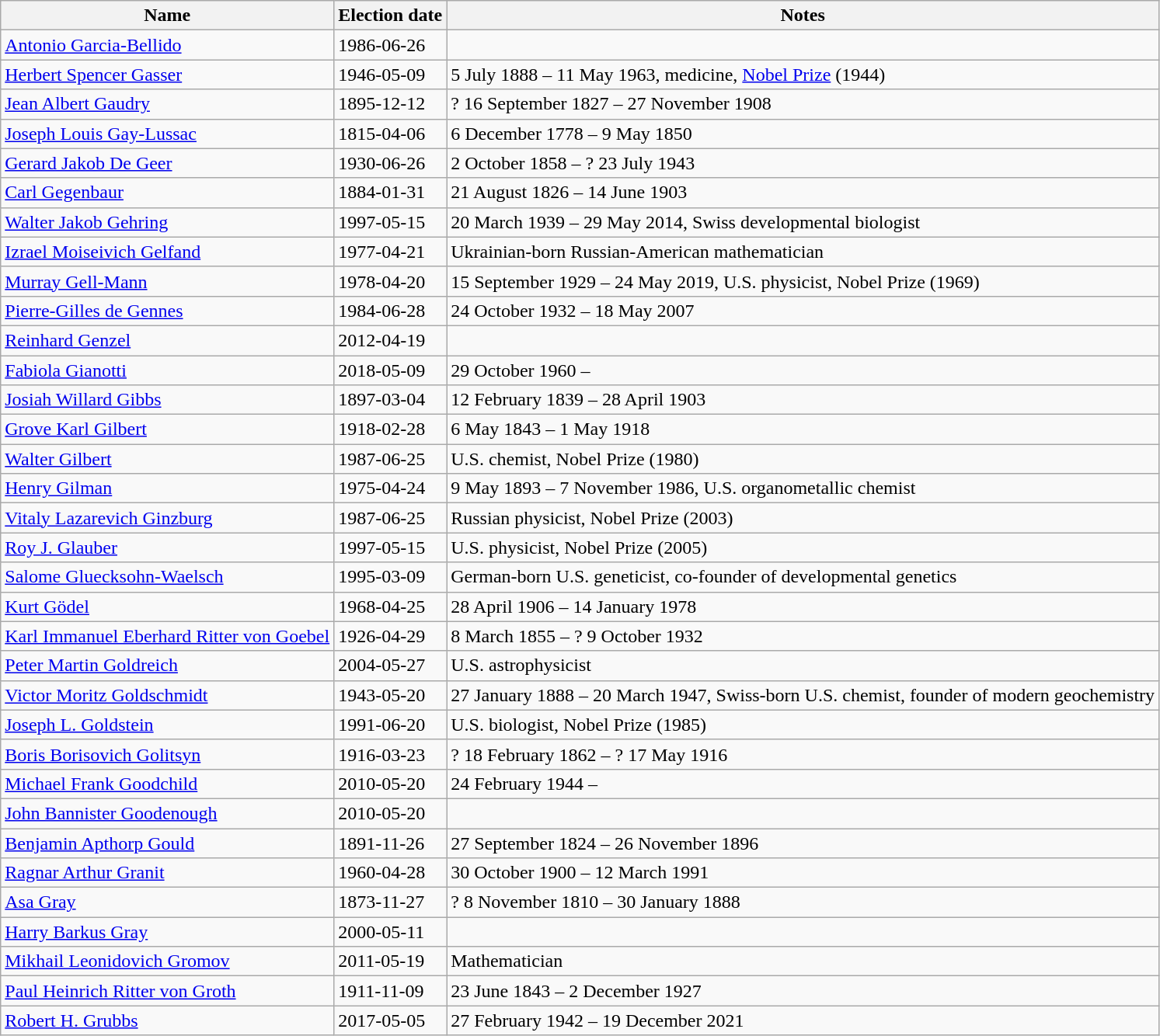<table class="wikitable sortable">
<tr>
<th>Name</th>
<th>Election date</th>
<th class="unsortable">Notes</th>
</tr>
<tr>
<td><a href='#'>Antonio Garcia-Bellido</a></td>
<td>1986-06-26</td>
<td></td>
</tr>
<tr>
<td><a href='#'>Herbert Spencer Gasser</a></td>
<td>1946-05-09</td>
<td>5 July 1888 – 11 May 1963, medicine, <a href='#'>Nobel Prize</a> (1944)</td>
</tr>
<tr>
<td><a href='#'>Jean Albert Gaudry</a></td>
<td>1895-12-12</td>
<td>? 16 September 1827 – 27 November 1908</td>
</tr>
<tr>
<td><a href='#'>Joseph Louis Gay-Lussac</a></td>
<td>1815-04-06</td>
<td>6 December 1778 – 9 May 1850</td>
</tr>
<tr>
<td><a href='#'>Gerard Jakob De Geer</a></td>
<td>1930-06-26</td>
<td>2 October 1858 – ? 23 July 1943</td>
</tr>
<tr>
<td><a href='#'>Carl Gegenbaur</a></td>
<td>1884-01-31</td>
<td>21 August 1826 – 14 June 1903</td>
</tr>
<tr>
<td><a href='#'>Walter Jakob Gehring</a></td>
<td>1997-05-15</td>
<td>20 March 1939 – 29 May 2014, Swiss developmental biologist</td>
</tr>
<tr>
<td><a href='#'>Izrael Moiseivich Gelfand</a></td>
<td>1977-04-21</td>
<td>Ukrainian-born Russian-American mathematician</td>
</tr>
<tr>
<td><a href='#'>Murray Gell-Mann</a></td>
<td>1978-04-20</td>
<td>15 September 1929 – 24 May 2019, U.S. physicist, Nobel Prize (1969)</td>
</tr>
<tr>
<td><a href='#'>Pierre-Gilles de Gennes</a></td>
<td>1984-06-28</td>
<td>24 October 1932 – 18 May 2007</td>
</tr>
<tr>
<td><a href='#'>Reinhard Genzel</a></td>
<td>2012-04-19</td>
<td></td>
</tr>
<tr>
<td><a href='#'>Fabiola Gianotti</a></td>
<td>2018-05-09</td>
<td>29 October 1960 –</td>
</tr>
<tr>
<td><a href='#'>Josiah Willard Gibbs</a></td>
<td>1897-03-04</td>
<td>12 February 1839 – 28 April 1903</td>
</tr>
<tr>
<td><a href='#'>Grove Karl Gilbert</a></td>
<td>1918-02-28</td>
<td>6 May 1843 – 1 May 1918</td>
</tr>
<tr>
<td><a href='#'>Walter Gilbert</a></td>
<td>1987-06-25</td>
<td>U.S. chemist, Nobel Prize (1980)</td>
</tr>
<tr>
<td><a href='#'>Henry Gilman</a></td>
<td>1975-04-24</td>
<td>9 May 1893 – 7 November 1986, U.S. organometallic chemist</td>
</tr>
<tr>
<td><a href='#'>Vitaly Lazarevich Ginzburg</a></td>
<td>1987-06-25</td>
<td>Russian physicist, Nobel Prize (2003)</td>
</tr>
<tr>
<td><a href='#'>Roy J. Glauber</a></td>
<td>1997-05-15</td>
<td>U.S. physicist, Nobel Prize (2005)</td>
</tr>
<tr>
<td><a href='#'>Salome Gluecksohn-Waelsch</a></td>
<td>1995-03-09</td>
<td>German-born U.S. geneticist, co-founder of developmental genetics</td>
</tr>
<tr>
<td><a href='#'>Kurt Gödel</a></td>
<td>1968-04-25</td>
<td>28 April 1906 – 14 January 1978</td>
</tr>
<tr>
<td><a href='#'>Karl Immanuel Eberhard Ritter von Goebel</a></td>
<td>1926-04-29</td>
<td>8 March 1855 – ? 9 October 1932</td>
</tr>
<tr>
<td><a href='#'>Peter Martin Goldreich</a></td>
<td>2004-05-27</td>
<td>U.S. astrophysicist</td>
</tr>
<tr>
<td><a href='#'>Victor Moritz Goldschmidt</a></td>
<td>1943-05-20</td>
<td>27 January 1888 – 20 March 1947, Swiss-born U.S. chemist, founder of modern geochemistry</td>
</tr>
<tr>
<td><a href='#'>Joseph L. Goldstein</a></td>
<td>1991-06-20</td>
<td>U.S. biologist, Nobel Prize (1985)</td>
</tr>
<tr>
<td><a href='#'>Boris Borisovich Golitsyn</a></td>
<td>1916-03-23</td>
<td>? 18 February 1862 – ? 17 May 1916</td>
</tr>
<tr>
<td><a href='#'>Michael Frank Goodchild</a></td>
<td>2010-05-20</td>
<td>24 February 1944 –</td>
</tr>
<tr>
<td><a href='#'>John Bannister Goodenough</a></td>
<td>2010-05-20</td>
<td></td>
</tr>
<tr>
<td><a href='#'>Benjamin Apthorp Gould</a></td>
<td>1891-11-26</td>
<td>27 September 1824 – 26 November 1896</td>
</tr>
<tr>
<td><a href='#'>Ragnar Arthur Granit</a></td>
<td>1960-04-28</td>
<td>30 October 1900 – 12 March 1991</td>
</tr>
<tr>
<td><a href='#'>Asa Gray</a></td>
<td>1873-11-27</td>
<td>? 8 November 1810 – 30 January 1888</td>
</tr>
<tr>
<td><a href='#'>Harry Barkus Gray</a></td>
<td>2000-05-11</td>
<td></td>
</tr>
<tr>
<td><a href='#'>Mikhail Leonidovich Gromov</a></td>
<td>2011-05-19</td>
<td>Mathematician</td>
</tr>
<tr>
<td><a href='#'>Paul Heinrich Ritter von Groth</a></td>
<td>1911-11-09</td>
<td>23 June 1843 – 2 December 1927</td>
</tr>
<tr>
<td><a href='#'>Robert H. Grubbs</a></td>
<td>2017-05-05</td>
<td>27 February 1942 – 19 December 2021</td>
</tr>
</table>
